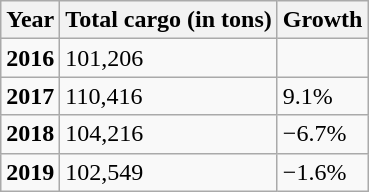<table class="wikitable">
<tr>
<th><strong>Year</strong></th>
<th>Total cargo (in tons)</th>
<th>Growth</th>
</tr>
<tr>
<td><strong>2016</strong></td>
<td>101,206</td>
<td></td>
</tr>
<tr>
<td><strong>2017</strong></td>
<td>110,416</td>
<td>9.1%</td>
</tr>
<tr>
<td><strong>2018</strong></td>
<td>104,216</td>
<td>−6.7%</td>
</tr>
<tr>
<td><strong>2019</strong></td>
<td>102,549</td>
<td>−1.6%</td>
</tr>
</table>
